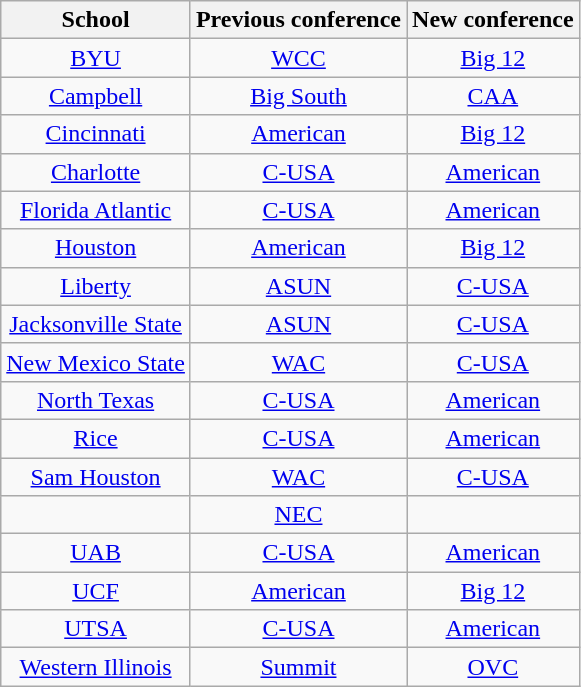<table class="wikitable sortable" style="font-size:100%; text-align:center;">
<tr>
<th><strong>School</strong></th>
<th><strong>Previous conference</strong></th>
<th><strong>New conference</strong></th>
</tr>
<tr>
<td><a href='#'>BYU</a></td>
<td><a href='#'>WCC</a></td>
<td><a href='#'>Big 12</a></td>
</tr>
<tr>
<td><a href='#'>Campbell</a></td>
<td><a href='#'>Big South</a></td>
<td><a href='#'>CAA</a></td>
</tr>
<tr>
<td><a href='#'>Cincinnati</a></td>
<td><a href='#'>American</a></td>
<td><a href='#'>Big 12</a></td>
</tr>
<tr>
<td><a href='#'>Charlotte</a></td>
<td><a href='#'>C-USA</a></td>
<td><a href='#'>American</a></td>
</tr>
<tr>
<td><a href='#'>Florida Atlantic</a></td>
<td><a href='#'>C-USA</a></td>
<td><a href='#'>American</a></td>
</tr>
<tr>
<td><a href='#'>Houston</a></td>
<td><a href='#'>American</a></td>
<td><a href='#'>Big 12</a></td>
</tr>
<tr>
<td><a href='#'>Liberty</a></td>
<td><a href='#'>ASUN</a></td>
<td><a href='#'>C-USA</a></td>
</tr>
<tr>
<td><a href='#'>Jacksonville State</a></td>
<td><a href='#'>ASUN</a></td>
<td><a href='#'>C-USA</a></td>
</tr>
<tr>
<td><a href='#'>New Mexico State</a></td>
<td><a href='#'>WAC</a></td>
<td><a href='#'>C-USA</a></td>
</tr>
<tr>
<td><a href='#'>North Texas</a></td>
<td><a href='#'>C-USA</a></td>
<td><a href='#'>American</a></td>
</tr>
<tr>
<td><a href='#'>Rice</a></td>
<td><a href='#'>C-USA</a></td>
<td><a href='#'>American</a></td>
</tr>
<tr>
<td><a href='#'>Sam Houston</a></td>
<td><a href='#'>WAC</a></td>
<td><a href='#'>C-USA</a></td>
</tr>
<tr>
<td></td>
<td><a href='#'>NEC</a></td>
<td></td>
</tr>
<tr>
<td><a href='#'>UAB</a></td>
<td><a href='#'>C-USA</a></td>
<td><a href='#'>American</a></td>
</tr>
<tr>
<td><a href='#'>UCF</a></td>
<td><a href='#'>American</a></td>
<td><a href='#'>Big 12</a></td>
</tr>
<tr>
<td><a href='#'>UTSA</a></td>
<td><a href='#'>C-USA</a></td>
<td><a href='#'>American</a></td>
</tr>
<tr>
<td><a href='#'>Western Illinois</a></td>
<td><a href='#'>Summit</a></td>
<td><a href='#'>OVC</a></td>
</tr>
</table>
